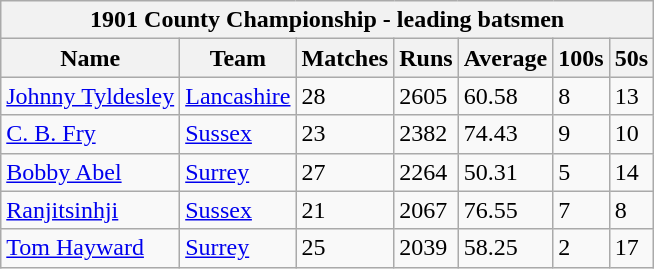<table class="wikitable">
<tr>
<th bgcolor="#efefef" colspan="7">1901 County Championship - leading batsmen</th>
</tr>
<tr bgcolor="#efefef">
<th>Name</th>
<th>Team</th>
<th>Matches</th>
<th>Runs</th>
<th>Average</th>
<th>100s</th>
<th>50s</th>
</tr>
<tr>
<td><a href='#'>Johnny Tyldesley</a></td>
<td><a href='#'>Lancashire</a></td>
<td>28</td>
<td>2605</td>
<td>60.58</td>
<td>8</td>
<td>13</td>
</tr>
<tr>
<td><a href='#'>C. B. Fry</a></td>
<td><a href='#'>Sussex</a></td>
<td>23</td>
<td>2382</td>
<td>74.43</td>
<td>9</td>
<td>10</td>
</tr>
<tr>
<td><a href='#'>Bobby Abel</a></td>
<td><a href='#'>Surrey</a></td>
<td>27</td>
<td>2264</td>
<td>50.31</td>
<td>5</td>
<td>14</td>
</tr>
<tr>
<td><a href='#'>Ranjitsinhji</a></td>
<td><a href='#'>Sussex</a></td>
<td>21</td>
<td>2067</td>
<td>76.55</td>
<td>7</td>
<td>8</td>
</tr>
<tr>
<td><a href='#'>Tom Hayward</a></td>
<td><a href='#'>Surrey</a></td>
<td>25</td>
<td>2039</td>
<td>58.25</td>
<td>2</td>
<td>17</td>
</tr>
</table>
